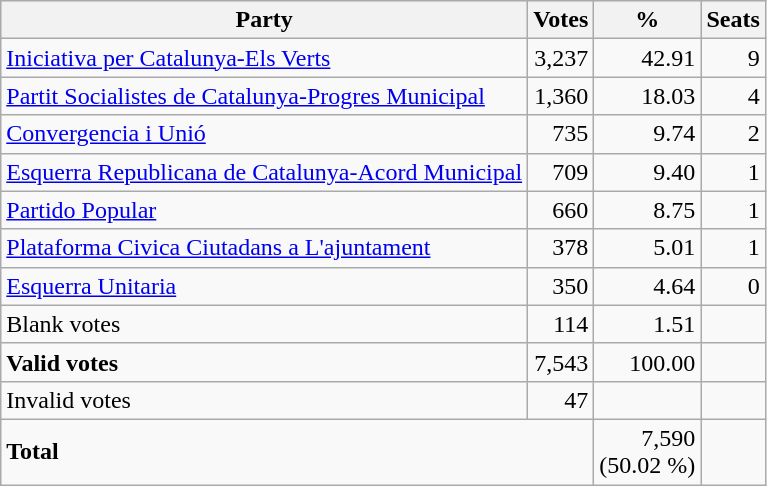<table class="wikitable" border="1">
<tr style="background-color:#E9E9E9">
<th>Party</th>
<th>Votes</th>
<th>%</th>
<th>Seats</th>
</tr>
<tr>
<td><a href='#'>Iniciativa per Catalunya-Els Verts</a></td>
<td align="right">3,237</td>
<td align="right">42.91</td>
<td align="right">9</td>
</tr>
<tr>
<td><a href='#'>Partit Socialistes de Catalunya-Progres Municipal</a></td>
<td align="right">1,360</td>
<td align="right">18.03</td>
<td align="right">4</td>
</tr>
<tr>
<td><a href='#'>Convergencia i Unió</a></td>
<td align="right">735</td>
<td align="right">9.74</td>
<td align="right">2</td>
</tr>
<tr>
<td><a href='#'>Esquerra Republicana de Catalunya-Acord Municipal</a></td>
<td align="right">709</td>
<td align="right">9.40</td>
<td align="right">1</td>
</tr>
<tr>
<td><a href='#'>Partido Popular</a></td>
<td align="right">660</td>
<td align="right">8.75</td>
<td align="right">1</td>
</tr>
<tr>
<td><a href='#'>Plataforma Civica Ciutadans a L'ajuntament</a></td>
<td align="right">378</td>
<td align="right">5.01</td>
<td align="right">1</td>
</tr>
<tr>
<td><a href='#'>Esquerra Unitaria</a></td>
<td align="right">350</td>
<td align="right">4.64</td>
<td align="right">0</td>
</tr>
<tr>
<td>Blank votes</td>
<td align="right">114</td>
<td align="right">1.51</td>
<td> </td>
</tr>
<tr>
<td><strong>Valid votes</strong></td>
<td align="right">7,543</td>
<td align="right">100.00</td>
<td> </td>
</tr>
<tr>
<td>Invalid votes</td>
<td align="right">47</td>
<td> </td>
<td> </td>
</tr>
<tr>
<td colspan="2"><strong>Total</strong></td>
<td align="right">7,590<br>(50.02 %)</td>
<td></td>
</tr>
</table>
